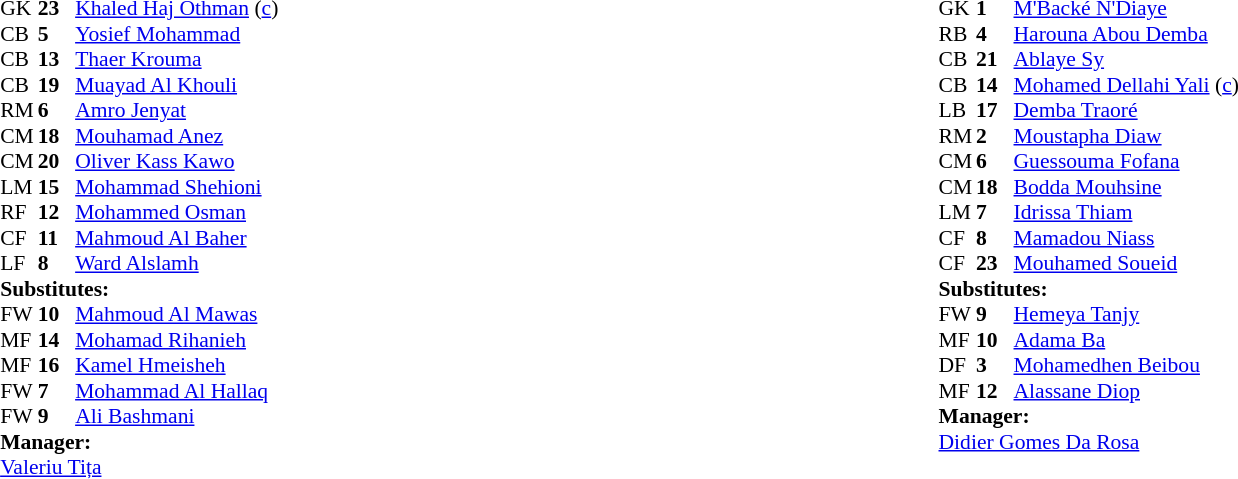<table width="100%">
<tr>
<td valign="top" width="50%"><br><table style="font-size: 90%" cellspacing="0" cellpadding="0" align=center>
<tr>
<th width=25></th>
<th width=25></th>
</tr>
<tr>
<td>GK</td>
<td><strong>23</strong></td>
<td><a href='#'>Khaled Haj Othman</a> (<a href='#'>c</a>)</td>
</tr>
<tr>
<td>CB</td>
<td><strong>5</strong></td>
<td><a href='#'>Yosief Mohammad</a></td>
<td></td>
<td></td>
</tr>
<tr>
<td>CB</td>
<td><strong>13</strong></td>
<td><a href='#'>Thaer Krouma</a></td>
</tr>
<tr>
<td>CB</td>
<td><strong>19</strong></td>
<td><a href='#'>Muayad Al Khouli</a></td>
</tr>
<tr>
<td>RM</td>
<td><strong>6</strong></td>
<td><a href='#'>Amro Jenyat</a></td>
</tr>
<tr>
<td>CM</td>
<td><strong>18</strong></td>
<td><a href='#'>Mouhamad Anez</a></td>
<td></td>
<td></td>
</tr>
<tr>
<td>CM</td>
<td><strong>20</strong></td>
<td><a href='#'>Oliver Kass Kawo</a></td>
<td></td>
<td></td>
</tr>
<tr>
<td>LM</td>
<td><strong>15</strong></td>
<td><a href='#'>Mohammad Shehioni</a></td>
</tr>
<tr>
<td>RF</td>
<td><strong>12</strong></td>
<td><a href='#'>Mohammed Osman</a></td>
<td></td>
<td></td>
</tr>
<tr>
<td>CF</td>
<td><strong>11</strong></td>
<td><a href='#'>Mahmoud Al Baher</a></td>
</tr>
<tr>
<td>LF</td>
<td><strong>8</strong></td>
<td><a href='#'>Ward Alslamh</a></td>
<td></td>
<td></td>
</tr>
<tr>
<td colspan=3><strong>Substitutes:</strong></td>
</tr>
<tr>
<td>FW</td>
<td><strong>10</strong></td>
<td><a href='#'>Mahmoud Al Mawas</a></td>
<td></td>
<td></td>
</tr>
<tr>
<td>MF</td>
<td><strong>14</strong></td>
<td><a href='#'>Mohamad Rihanieh</a></td>
<td></td>
<td></td>
</tr>
<tr>
<td>MF</td>
<td><strong>16</strong></td>
<td><a href='#'>Kamel Hmeisheh</a></td>
<td></td>
<td></td>
</tr>
<tr>
<td>FW</td>
<td><strong>7</strong></td>
<td><a href='#'>Mohammad Al Hallaq</a></td>
<td></td>
<td></td>
</tr>
<tr>
<td>FW</td>
<td><strong>9</strong></td>
<td><a href='#'>Ali Bashmani</a></td>
<td></td>
<td></td>
</tr>
<tr>
<td colspan=3><strong>Manager:</strong></td>
</tr>
<tr>
<td colspan=3> <a href='#'>Valeriu Tița</a></td>
</tr>
</table>
</td>
<td valign="top"></td>
<td valign="top" width="50%"><br><table style="font-size: 90%" cellspacing="0" cellpadding="0" align="center">
<tr>
<th width=25></th>
<th width=25></th>
</tr>
<tr>
<td>GK</td>
<td><strong>1</strong></td>
<td><a href='#'>M'Backé N'Diaye</a></td>
</tr>
<tr>
<td>RB</td>
<td><strong>4</strong></td>
<td><a href='#'>Harouna Abou Demba</a></td>
</tr>
<tr>
<td>CB</td>
<td><strong>21</strong></td>
<td><a href='#'>Ablaye Sy</a></td>
</tr>
<tr>
<td>CB</td>
<td><strong>14</strong></td>
<td><a href='#'>Mohamed Dellahi Yali</a> (<a href='#'>c</a>)</td>
</tr>
<tr>
<td>LB</td>
<td><strong>17</strong></td>
<td><a href='#'>Demba Traoré</a></td>
<td></td>
<td></td>
</tr>
<tr>
<td>RM</td>
<td><strong>2</strong></td>
<td><a href='#'>Moustapha Diaw</a></td>
</tr>
<tr>
<td>CM</td>
<td><strong>6</strong></td>
<td><a href='#'>Guessouma Fofana</a></td>
</tr>
<tr>
<td>CM</td>
<td><strong>18</strong></td>
<td><a href='#'>Bodda Mouhsine</a></td>
<td></td>
<td></td>
</tr>
<tr>
<td>LM</td>
<td><strong>7</strong></td>
<td><a href='#'>Idrissa Thiam</a></td>
</tr>
<tr>
<td>CF</td>
<td><strong>8</strong></td>
<td><a href='#'>Mamadou Niass</a></td>
<td></td>
<td></td>
</tr>
<tr>
<td>CF</td>
<td><strong>23</strong></td>
<td><a href='#'>Mouhamed Soueid</a></td>
<td></td>
<td></td>
</tr>
<tr>
<td colspan=3><strong>Substitutes:</strong></td>
</tr>
<tr>
<td>FW</td>
<td><strong>9</strong></td>
<td><a href='#'>Hemeya Tanjy</a></td>
<td></td>
<td></td>
</tr>
<tr>
<td>MF</td>
<td><strong>10</strong></td>
<td><a href='#'>Adama Ba</a></td>
<td></td>
<td></td>
</tr>
<tr>
<td>DF</td>
<td><strong>3</strong></td>
<td><a href='#'>Mohamedhen Beibou</a></td>
<td></td>
<td></td>
</tr>
<tr>
<td>MF</td>
<td><strong>12</strong></td>
<td><a href='#'>Alassane Diop</a></td>
<td></td>
<td></td>
</tr>
<tr>
<td colspan=3><strong>Manager:</strong></td>
</tr>
<tr>
<td colspan=3> <a href='#'>Didier Gomes Da Rosa</a></td>
</tr>
</table>
</td>
</tr>
</table>
